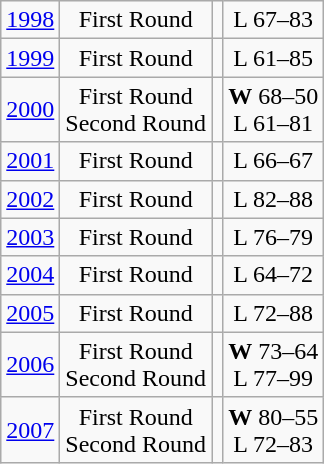<table class="wikitable">
<tr align="center">
<td><a href='#'>1998</a></td>
<td>First Round</td>
<td></td>
<td>L 67–83</td>
</tr>
<tr align="center">
<td><a href='#'>1999</a></td>
<td>First Round</td>
<td></td>
<td>L 61–85</td>
</tr>
<tr align="center">
<td><a href='#'>2000</a></td>
<td>First Round<br>Second Round</td>
<td><br></td>
<td><strong>W</strong> 68–50<br>L 61–81</td>
</tr>
<tr align="center">
<td><a href='#'>2001</a></td>
<td>First Round</td>
<td></td>
<td>L 66–67</td>
</tr>
<tr align="center">
<td><a href='#'>2002</a></td>
<td>First Round</td>
<td></td>
<td>L 82–88</td>
</tr>
<tr align="center">
<td><a href='#'>2003</a></td>
<td>First Round</td>
<td></td>
<td>L 76–79</td>
</tr>
<tr align="center">
<td><a href='#'>2004</a></td>
<td>First Round</td>
<td></td>
<td>L 64–72</td>
</tr>
<tr align="center">
<td><a href='#'>2005</a></td>
<td>First Round</td>
<td></td>
<td>L 72–88</td>
</tr>
<tr align="center">
<td><a href='#'>2006</a></td>
<td>First Round<br>Second Round</td>
<td><br></td>
<td><strong>W</strong> 73–64<br>L 77–99</td>
</tr>
<tr align="center">
<td><a href='#'>2007</a></td>
<td>First Round<br>Second Round</td>
<td><br></td>
<td><strong>W</strong> 80–55<br>L 72–83</td>
</tr>
</table>
